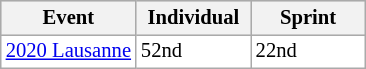<table class="wikitable plainrowheaders" style="background:#fff; font-size:86%; line-height:16px; border:gray solid 1px; border-collapse:collapse;">
<tr style="background:#ccc; text-align:center;">
<th>Event</th>
<th style="width:70px;">Individual</th>
<th style="width:70px;">Sprint</th>
</tr>
<tr>
<td align=left> <a href='#'>2020 Lausanne</a></td>
<td>52nd</td>
<td>22nd</td>
</tr>
</table>
